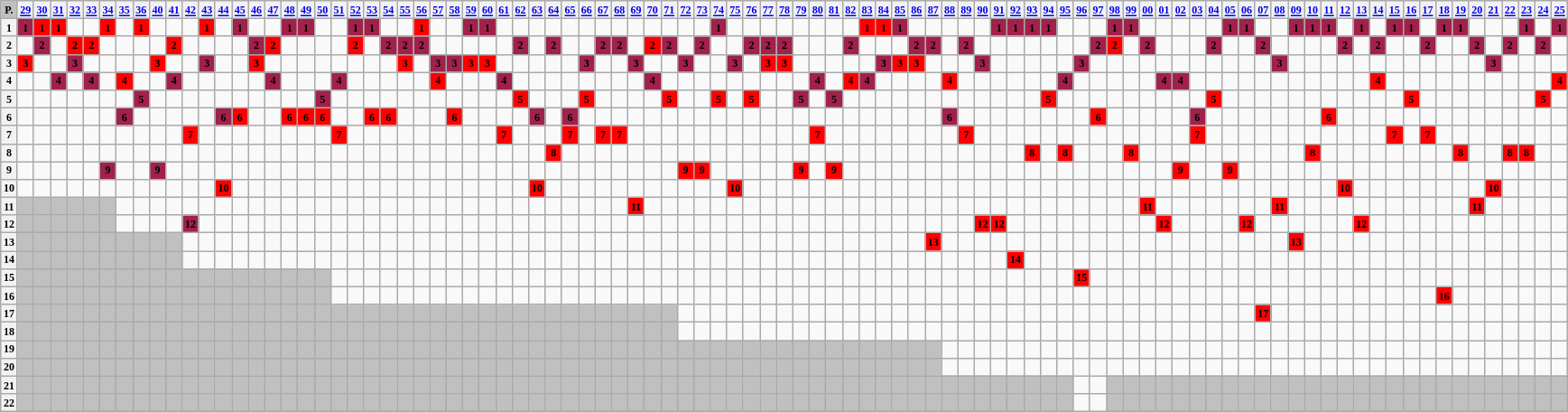<table class="wikitable" style="text-align: center; font-size:50%">
<tr>
<th style="background:#c0c0c0">P.</th>
<th><a href='#'>29</a></th>
<th><a href='#'>30</a></th>
<th><a href='#'>31</a></th>
<th><a href='#'>32</a></th>
<th><a href='#'>33</a></th>
<th><a href='#'>34</a></th>
<th><a href='#'>35</a></th>
<th><a href='#'>36</a></th>
<th><a href='#'>40</a></th>
<th><a href='#'>41</a></th>
<th><a href='#'>42</a></th>
<th><a href='#'>43</a></th>
<th><a href='#'>44</a></th>
<th><a href='#'>45</a></th>
<th><a href='#'>46</a></th>
<th><a href='#'>47</a></th>
<th><a href='#'>48</a></th>
<th><a href='#'>49</a></th>
<th><a href='#'>50</a></th>
<th><a href='#'>51</a></th>
<th><a href='#'>52</a></th>
<th><a href='#'>53</a></th>
<th><a href='#'>54</a></th>
<th><a href='#'>55</a></th>
<th><a href='#'>56</a></th>
<th><a href='#'>57</a></th>
<th><a href='#'>58</a></th>
<th><a href='#'>59</a></th>
<th><a href='#'>60</a></th>
<th><a href='#'>61</a></th>
<th><a href='#'>62</a></th>
<th><a href='#'>63</a></th>
<th><a href='#'>64</a></th>
<th><a href='#'>65</a></th>
<th><a href='#'>66</a></th>
<th><a href='#'>67</a></th>
<th><a href='#'>68</a></th>
<th><a href='#'>69</a></th>
<th><a href='#'>70</a></th>
<th><a href='#'>71</a></th>
<th><a href='#'>72</a></th>
<th><a href='#'>73</a></th>
<th><a href='#'>74</a></th>
<th><a href='#'>75</a></th>
<th><a href='#'>76</a></th>
<th><a href='#'>77</a></th>
<th><a href='#'>78</a></th>
<th><a href='#'>79</a></th>
<th><a href='#'>80</a></th>
<th><a href='#'>81</a></th>
<th><a href='#'>82</a></th>
<th><a href='#'>83</a></th>
<th><a href='#'>84</a></th>
<th><a href='#'>85</a></th>
<th><a href='#'>86</a></th>
<th><a href='#'>87</a></th>
<th><a href='#'>88</a></th>
<th><a href='#'>89</a></th>
<th><a href='#'>90</a></th>
<th><a href='#'>91</a></th>
<th><a href='#'>92</a></th>
<th><a href='#'>93</a></th>
<th><a href='#'>94</a></th>
<th><a href='#'>95</a></th>
<th><a href='#'>96</a></th>
<th><a href='#'>97</a></th>
<th><a href='#'>98</a></th>
<th><a href='#'>99</a></th>
<th><a href='#'>00</a></th>
<th><a href='#'>01</a></th>
<th><a href='#'>02</a></th>
<th><a href='#'>03</a></th>
<th><a href='#'>04</a></th>
<th><a href='#'>05</a></th>
<th><a href='#'>06</a></th>
<th><a href='#'>07</a></th>
<th><a href='#'>08</a></th>
<th><a href='#'>09</a></th>
<th><a href='#'>10</a></th>
<th><a href='#'>11</a></th>
<th><a href='#'>12</a></th>
<th><a href='#'>13</a></th>
<th><a href='#'>14</a></th>
<th><a href='#'>15</a></th>
<th><a href='#'>16</a></th>
<th><a href='#'>17</a></th>
<th><a href='#'>18</a></th>
<th><a href='#'>19</a></th>
<th><a href='#'>20</a></th>
<th><a href='#'>21</a></th>
<th><a href='#'>22</a></th>
<th><a href='#'>23</a></th>
<th><a href='#'>24</a></th>
<th><a href='#'>25</a></th>
</tr>
<tr>
<th>1</th>
<td style="background-color:#A2214B"><span><strong>1</strong></span></td>
<td style="background-color:red"><span><strong>1</strong></span></td>
<td style="background-color:red"><span><strong>1</strong></span></td>
<td></td>
<td></td>
<td style="background-color:red"><span><strong>1</strong></span></td>
<td></td>
<td style="background-color:red"><span><strong>1</strong></span></td>
<td></td>
<td></td>
<td></td>
<td style="background-color:red"><span><strong>1</strong></span></td>
<td></td>
<td style="background-color:#A2214B"><span><strong>1</strong></span></td>
<td></td>
<td></td>
<td style="background-color:#A2214B"><span><strong>1</strong></span></td>
<td style="background-color:#A2214B"><span><strong>1</strong></span></td>
<td></td>
<td></td>
<td style="background-color:#A2214B"><span><strong>1</strong></span></td>
<td style="background-color:#A2214B"><span><strong>1</strong></span></td>
<td></td>
<td></td>
<td style="background-color:red"><span><strong>1</strong></span></td>
<td></td>
<td></td>
<td style="background-color:#A2214B"><span><strong>1</strong></span></td>
<td style="background-color:#A2214B"><span><strong>1</strong></span></td>
<td></td>
<td></td>
<td></td>
<td></td>
<td></td>
<td></td>
<td></td>
<td></td>
<td></td>
<td></td>
<td></td>
<td></td>
<td></td>
<td style="background-color:#A2214B"><span><strong>1</strong></span></td>
<td></td>
<td></td>
<td></td>
<td></td>
<td></td>
<td></td>
<td></td>
<td></td>
<td style="background-color:red"><span><strong>1</strong></span></td>
<td style="background-color:red"><span><strong>1</strong></span></td>
<td style="background-color:#A2214B"><span><strong>1</strong></span></td>
<td></td>
<td></td>
<td></td>
<td></td>
<td></td>
<td style="background-color:#A2214B"><span><strong>1</strong></span></td>
<td style="background-color:#A2214B"><span><strong>1</strong></span></td>
<td style="background-color:#A2214B"><span><strong>1</strong></span></td>
<td style="background-color:#A2214B"><span><strong>1</strong></span></td>
<td></td>
<td></td>
<td></td>
<td style="background-color:#A2214B"><span><strong>1</strong></span></td>
<td style="background-color:#A2214B"><span><strong>1</strong></span></td>
<td></td>
<td></td>
<td></td>
<td></td>
<td></td>
<td style="background-color:#A2214B"><span><strong>1</strong></span></td>
<td style="background-color:#A2214B"><span><strong>1</strong></span></td>
<td></td>
<td></td>
<td style="background-color:#A2214B"><span><strong>1</strong></span></td>
<td style="background-color:#A2214B"><span><strong>1</strong></span></td>
<td style="background-color:#A2214B"><span><strong>1</strong></span></td>
<td></td>
<td style="background-color:#A2214B"><span><strong>1</strong></span></td>
<td></td>
<td style="background-color:#A2214B"><span><strong>1</strong></span></td>
<td style="background-color:#A2214B"><span><strong>1</strong></span></td>
<td></td>
<td style="background-color:#A2214B"><span><strong>1</strong></span></td>
<td style="background-color:#A2214B"><span><strong>1</strong></span></td>
<td></td>
<td></td>
<td></td>
<td style="background-color:#A2214B"><span><strong>1</strong></span></td>
<td></td>
<td style="background-color:#A2214B"><span><strong>1</strong></span></td>
</tr>
<tr>
<th>2</th>
<td></td>
<td style="background-color:#A2214B"><span><strong>2</strong></span></td>
<td></td>
<td style="background-color:red"><span><strong>2</strong></span></td>
<td style="background-color:red"><span><strong>2</strong></span></td>
<td></td>
<td></td>
<td></td>
<td></td>
<td style="background-color:red"><span><strong>2</strong></span></td>
<td></td>
<td></td>
<td></td>
<td></td>
<td style="background-color:#A2214B"><span><strong>2</strong></span></td>
<td style="background-color:red"><span><strong>2</strong></span></td>
<td></td>
<td></td>
<td></td>
<td></td>
<td style="background-color:red"><span><strong>2</strong></span></td>
<td></td>
<td style="background-color:#A2214B"><span><strong>2</strong></span></td>
<td style="background-color:#A2214B"><span><strong>2</strong></span></td>
<td style="background-color:#A2214B"><span><strong>2</strong></span></td>
<td></td>
<td></td>
<td></td>
<td></td>
<td></td>
<td style="background-color:#A2214B"><span><strong>2</strong></span></td>
<td></td>
<td style="background-color:#A2214B"><span><strong>2</strong></span></td>
<td></td>
<td></td>
<td style="background-color:#A2214B"><span><strong>2</strong></span></td>
<td style="background-color:#A2214B"><span><strong>2</strong></span></td>
<td></td>
<td style="background-color:red"><span><strong>2</strong></span></td>
<td style="background-color:#A2214B"><span><strong>2</strong></span></td>
<td></td>
<td style="background-color:#A2214B"><span><strong>2</strong></span></td>
<td></td>
<td></td>
<td style="background-color:#A2214B"><span><strong>2</strong></span></td>
<td style="background-color:#A2214B"><span><strong>2</strong></span></td>
<td style="background-color:#A2214B"><span><strong>2</strong></span></td>
<td></td>
<td></td>
<td></td>
<td style="background-color:#A2214B"><span><strong>2</strong></span></td>
<td></td>
<td></td>
<td></td>
<td style="background-color:#A2214B"><span><strong>2</strong></span></td>
<td style="background-color:#A2214B"><span><strong>2</strong></span></td>
<td></td>
<td style="background-color:#A2214B"><span><strong>2</strong></span></td>
<td></td>
<td></td>
<td></td>
<td></td>
<td></td>
<td></td>
<td></td>
<td style="background-color:#A2214B"><span><strong>2</strong></span></td>
<td style="background-color:red"><span><strong>2</strong></span></td>
<td></td>
<td style="background-color:#A2214B"><span><strong>2</strong></span></td>
<td></td>
<td></td>
<td></td>
<td style="background-color:#A2214B"><span><strong>2</strong></span></td>
<td></td>
<td></td>
<td style="background-color:#A2214B"><span><strong>2</strong></span></td>
<td></td>
<td></td>
<td></td>
<td></td>
<td style="background-color:#A2214B"><span><strong>2</strong></span></td>
<td></td>
<td style="background-color:#A2214B"><span><strong>2</strong></span></td>
<td></td>
<td></td>
<td style="background-color:#A2214B"><span><strong>2</strong></span></td>
<td></td>
<td></td>
<td style="background-color:#A2214B"><span><strong>2</strong></span></td>
<td></td>
<td style="background-color:#A2214B"><span><strong>2</strong></span></td>
<td></td>
<td style="background-color:#A2214B"><span><strong>2</strong></span></td>
<td></td>
</tr>
<tr>
<th>3</th>
<td style="background-color:red"><span><strong>3</strong></span></td>
<td></td>
<td></td>
<td style="background-color:#A2214B"><span><strong>3</strong></span></td>
<td></td>
<td></td>
<td></td>
<td></td>
<td style="background-color:red"><span><strong>3</strong></span></td>
<td></td>
<td></td>
<td style="background-color:#A2214B"><span><strong>3</strong></span></td>
<td></td>
<td></td>
<td style="background-color:red"><span><strong>3</strong></span></td>
<td></td>
<td></td>
<td></td>
<td></td>
<td></td>
<td></td>
<td></td>
<td></td>
<td style="background-color:red"><span><strong>3</strong></span></td>
<td></td>
<td style="background-color:#A2214B"><span><strong>3</strong></span></td>
<td style="background-color:#A2214B"><span><strong>3</strong></span></td>
<td style="background-color:red"><span><strong>3</strong></span></td>
<td style="background-color:red"><span><strong>3</strong></span></td>
<td></td>
<td></td>
<td></td>
<td></td>
<td></td>
<td style="background-color:#A2214B"><span><strong>3</strong></span></td>
<td></td>
<td></td>
<td style="background-color:#A2214B"><span><strong>3</strong></span></td>
<td></td>
<td></td>
<td style="background-color:#A2214B"><span><strong>3</strong></span></td>
<td></td>
<td></td>
<td style="background-color:#A2214B"><span><strong>3</strong></span></td>
<td></td>
<td style="background-color:red"><span><strong>3</strong></span></td>
<td style="background-color:red"><span><strong>3</strong></span></td>
<td></td>
<td></td>
<td></td>
<td></td>
<td></td>
<td style="background-color:#A2214B"><span><strong>3</strong></span></td>
<td style="background-color:red"><span><strong>3</strong></span></td>
<td style="background-color:red"><span><strong>3</strong></span></td>
<td></td>
<td></td>
<td></td>
<td style="background-color:#A2214B"><span><strong>3</strong></span></td>
<td></td>
<td></td>
<td></td>
<td></td>
<td></td>
<td style="background-color:#A2214B"><span><strong>3</strong></span></td>
<td></td>
<td></td>
<td></td>
<td></td>
<td></td>
<td></td>
<td></td>
<td></td>
<td></td>
<td></td>
<td></td>
<td style="background-color:#A2214B"><span><strong>3</strong></span></td>
<td></td>
<td></td>
<td></td>
<td></td>
<td></td>
<td></td>
<td></td>
<td></td>
<td></td>
<td></td>
<td></td>
<td></td>
<td style="background-color:#A2214B"><span><strong>3</strong></span></td>
<td></td>
<td></td>
<td></td>
<td></td>
</tr>
<tr>
<th>4</th>
<td></td>
<td></td>
<td style="background-color:#A2214B"><span><strong>4</strong></span></td>
<td></td>
<td style="background-color:#A2214B"><span><strong>4</strong></span></td>
<td></td>
<td style="background-color:red"><span><strong>4</strong></span></td>
<td></td>
<td></td>
<td style="background-color:#A2214B"><span><strong>4</strong></span></td>
<td></td>
<td></td>
<td></td>
<td></td>
<td></td>
<td style="background-color:#A2214B"><span><strong>4</strong></span></td>
<td></td>
<td></td>
<td></td>
<td style="background-color:#A2214B"><span><strong>4</strong></span></td>
<td></td>
<td></td>
<td></td>
<td></td>
<td></td>
<td style="background-color:red"><span><strong>4</strong></span></td>
<td></td>
<td></td>
<td></td>
<td style="background-color:#A2214B"><span><strong>4</strong></span></td>
<td></td>
<td></td>
<td></td>
<td></td>
<td></td>
<td></td>
<td></td>
<td></td>
<td style="background-color:#A2214B"><span><strong>4</strong></span></td>
<td></td>
<td></td>
<td></td>
<td></td>
<td></td>
<td></td>
<td></td>
<td></td>
<td></td>
<td style="background-color:#A2214B"><span><strong>4</strong></span></td>
<td></td>
<td style="background-color:red"><span><strong>4</strong></span></td>
<td style="background-color:#A2214B"><span><strong>4</strong></span></td>
<td></td>
<td></td>
<td></td>
<td></td>
<td style="background-color:red"><span><strong>4</strong></span></td>
<td></td>
<td></td>
<td></td>
<td></td>
<td></td>
<td></td>
<td style="background-color:#A2214B"><span><strong>4</strong></span></td>
<td></td>
<td></td>
<td></td>
<td></td>
<td></td>
<td style="background-color:#A2214B"><span><strong>4</strong></span></td>
<td style="background-color:#A2214B"><span><strong>4</strong></span></td>
<td></td>
<td></td>
<td></td>
<td></td>
<td></td>
<td></td>
<td></td>
<td></td>
<td></td>
<td></td>
<td></td>
<td style="background-color:red"><span><strong>4</strong></span></td>
<td></td>
<td></td>
<td></td>
<td></td>
<td></td>
<td></td>
<td></td>
<td></td>
<td></td>
<td></td>
<td style="background-color:red"><span><strong>4</strong></span></td>
</tr>
<tr>
<th>5</th>
<td></td>
<td></td>
<td></td>
<td></td>
<td></td>
<td></td>
<td></td>
<td style="background-color:#A2214B"><span><strong>5</strong></span></td>
<td></td>
<td></td>
<td></td>
<td></td>
<td></td>
<td></td>
<td></td>
<td></td>
<td></td>
<td></td>
<td style="background-color:#A2214B"><span><strong>5</strong></span></td>
<td></td>
<td></td>
<td></td>
<td></td>
<td></td>
<td></td>
<td></td>
<td></td>
<td></td>
<td></td>
<td></td>
<td style="background-color:red"><span><strong>5</strong></span></td>
<td></td>
<td></td>
<td></td>
<td style="background-color:red"><span><strong>5</strong></span></td>
<td></td>
<td></td>
<td></td>
<td></td>
<td style="background-color:red"><span><strong>5</strong></span></td>
<td></td>
<td></td>
<td style="background-color:red"><span><strong>5</strong></span></td>
<td></td>
<td style="background-color:red"><span><strong>5</strong></span></td>
<td></td>
<td></td>
<td style="background-color:#A2214B"><span><strong>5</strong></span></td>
<td></td>
<td style="background-color:#A2214B"><span><strong>5</strong></span></td>
<td></td>
<td></td>
<td></td>
<td></td>
<td></td>
<td></td>
<td></td>
<td></td>
<td></td>
<td></td>
<td></td>
<td></td>
<td style="background-color:red"><span><strong>5</strong></span></td>
<td></td>
<td></td>
<td></td>
<td></td>
<td></td>
<td></td>
<td></td>
<td></td>
<td></td>
<td style="background-color:red"><span><strong>5</strong></span></td>
<td></td>
<td></td>
<td></td>
<td></td>
<td></td>
<td></td>
<td></td>
<td></td>
<td></td>
<td></td>
<td></td>
<td style="background-color:red"><span><strong>5</strong></span></td>
<td></td>
<td></td>
<td></td>
<td></td>
<td></td>
<td></td>
<td></td>
<td style="background-color:red"><span><strong>5</strong></span></td>
<td></td>
</tr>
<tr>
<th>6</th>
<td></td>
<td></td>
<td></td>
<td></td>
<td></td>
<td></td>
<td style="background-color:#A2214B"><span><strong>6</strong></span></td>
<td></td>
<td></td>
<td></td>
<td></td>
<td></td>
<td style="background-color:#A2214B"><span><strong>6</strong></span></td>
<td style="background-color:red"><span><strong>6</strong></span></td>
<td></td>
<td></td>
<td style="background-color:red"><span><strong>6</strong></span></td>
<td style="background-color:red"><span><strong>6</strong></span></td>
<td style="background-color:red"><span><strong>6</strong></span></td>
<td></td>
<td></td>
<td style="background-color:red"><span><strong>6</strong></span></td>
<td style="background-color:red"><span><strong>6</strong></span></td>
<td></td>
<td></td>
<td></td>
<td style="background-color:red"><span><strong>6</strong></span></td>
<td></td>
<td></td>
<td></td>
<td></td>
<td style="background-color:#A2214B"><span><strong>6</strong></span></td>
<td></td>
<td style="background-color:#A2214B"><span><strong>6</strong></span></td>
<td></td>
<td></td>
<td></td>
<td></td>
<td></td>
<td></td>
<td></td>
<td></td>
<td></td>
<td></td>
<td></td>
<td></td>
<td></td>
<td></td>
<td></td>
<td></td>
<td></td>
<td></td>
<td></td>
<td></td>
<td></td>
<td></td>
<td style="background-color:#A2214B"><span><strong>6</strong></span></td>
<td></td>
<td></td>
<td></td>
<td></td>
<td></td>
<td></td>
<td></td>
<td></td>
<td style="background-color:red"><span><strong>6</strong></span></td>
<td></td>
<td></td>
<td></td>
<td></td>
<td></td>
<td style="background-color:#A2214B"><span><strong>6</strong></span></td>
<td></td>
<td></td>
<td></td>
<td></td>
<td></td>
<td></td>
<td></td>
<td style="background-color:red"><span><strong>6</strong></span></td>
<td></td>
<td></td>
<td></td>
<td></td>
<td></td>
<td></td>
<td></td>
<td></td>
<td></td>
<td></td>
<td></td>
<td></td>
<td></td>
<td></td>
</tr>
<tr>
<th>7</th>
<td></td>
<td></td>
<td></td>
<td></td>
<td></td>
<td></td>
<td></td>
<td></td>
<td></td>
<td></td>
<td style="background-color:red"><span><strong>7</strong></span></td>
<td></td>
<td></td>
<td></td>
<td></td>
<td></td>
<td></td>
<td></td>
<td></td>
<td style="background-color:red"><span><strong>7</strong></span></td>
<td></td>
<td></td>
<td></td>
<td></td>
<td></td>
<td></td>
<td></td>
<td></td>
<td></td>
<td style="background-color:red"><span><strong>7</strong></span></td>
<td></td>
<td></td>
<td></td>
<td style="background-color:red"><span><strong>7</strong></span></td>
<td></td>
<td style="background-color:red"><span><strong>7</strong></span></td>
<td style="background-color:red"><span><strong>7</strong></span></td>
<td></td>
<td></td>
<td></td>
<td></td>
<td></td>
<td></td>
<td></td>
<td></td>
<td></td>
<td></td>
<td></td>
<td style="background-color:red"><span><strong>7</strong></span></td>
<td></td>
<td></td>
<td></td>
<td></td>
<td></td>
<td></td>
<td></td>
<td></td>
<td style="background-color:red"><span><strong>7</strong></span></td>
<td></td>
<td></td>
<td></td>
<td></td>
<td></td>
<td></td>
<td></td>
<td></td>
<td></td>
<td></td>
<td></td>
<td></td>
<td></td>
<td style="background-color:red"><span><strong>7</strong></span></td>
<td></td>
<td></td>
<td></td>
<td></td>
<td></td>
<td></td>
<td></td>
<td></td>
<td></td>
<td></td>
<td></td>
<td style="background-color:red"><span><strong>7</strong></span></td>
<td></td>
<td style="background-color:red"><span><strong>7</strong></span></td>
<td></td>
<td></td>
<td></td>
<td></td>
<td></td>
<td></td>
<td></td>
<td></td>
</tr>
<tr>
<th>8</th>
<td></td>
<td></td>
<td></td>
<td></td>
<td></td>
<td></td>
<td></td>
<td></td>
<td></td>
<td></td>
<td></td>
<td></td>
<td></td>
<td></td>
<td></td>
<td></td>
<td></td>
<td></td>
<td></td>
<td></td>
<td></td>
<td></td>
<td></td>
<td></td>
<td></td>
<td></td>
<td></td>
<td></td>
<td></td>
<td></td>
<td></td>
<td></td>
<td style="background-color:red"><span><strong>8</strong></span></td>
<td></td>
<td></td>
<td></td>
<td></td>
<td></td>
<td></td>
<td></td>
<td></td>
<td></td>
<td></td>
<td></td>
<td></td>
<td></td>
<td></td>
<td></td>
<td></td>
<td></td>
<td></td>
<td></td>
<td></td>
<td></td>
<td></td>
<td></td>
<td></td>
<td></td>
<td></td>
<td></td>
<td></td>
<td style="background-color:red"><span><strong>8</strong></span></td>
<td></td>
<td style="background-color:red"><span><strong>8</strong></span></td>
<td></td>
<td></td>
<td></td>
<td style="background-color:red"><span><strong>8</strong></span></td>
<td></td>
<td></td>
<td></td>
<td></td>
<td></td>
<td></td>
<td></td>
<td></td>
<td></td>
<td></td>
<td style="background-color:red"><span><strong>8</strong></span></td>
<td></td>
<td></td>
<td></td>
<td></td>
<td></td>
<td></td>
<td></td>
<td></td>
<td style="background-color:red"><span><strong>8</strong></span></td>
<td></td>
<td></td>
<td style="background-color:red"><span><strong>8</strong></span></td>
<td style="background-color:red"><span><strong>8</strong></span></td>
<td></td>
<td></td>
</tr>
<tr>
<th>9</th>
<td></td>
<td></td>
<td></td>
<td></td>
<td></td>
<td style="background-color:#A2214B"><span><strong>9</strong></span></td>
<td></td>
<td></td>
<td style="background-color:#A2214B"><span><strong>9</strong></span></td>
<td></td>
<td></td>
<td></td>
<td></td>
<td></td>
<td></td>
<td></td>
<td></td>
<td></td>
<td></td>
<td></td>
<td></td>
<td></td>
<td></td>
<td></td>
<td></td>
<td></td>
<td></td>
<td></td>
<td></td>
<td></td>
<td></td>
<td></td>
<td></td>
<td></td>
<td></td>
<td></td>
<td></td>
<td></td>
<td></td>
<td></td>
<td style="background-color:red"><span><strong>9</strong></span></td>
<td style="background-color:red"><span><strong>9</strong></span></td>
<td></td>
<td></td>
<td></td>
<td></td>
<td></td>
<td style="background-color:red"><span><strong>9</strong></span></td>
<td></td>
<td style="background-color:red"><span><strong>9</strong></span></td>
<td></td>
<td></td>
<td></td>
<td></td>
<td></td>
<td></td>
<td></td>
<td></td>
<td></td>
<td></td>
<td></td>
<td></td>
<td></td>
<td></td>
<td></td>
<td></td>
<td></td>
<td></td>
<td></td>
<td></td>
<td style="background-color:red"><span><strong>9</strong></span></td>
<td></td>
<td></td>
<td style="background-color:red"><span><strong>9</strong></span></td>
<td></td>
<td></td>
<td></td>
<td></td>
<td></td>
<td></td>
<td></td>
<td></td>
<td></td>
<td></td>
<td></td>
<td></td>
<td></td>
<td></td>
<td></td>
<td></td>
<td></td>
<td></td>
<td></td>
<td></td>
</tr>
<tr>
<th>10</th>
<td></td>
<td></td>
<td></td>
<td></td>
<td></td>
<td></td>
<td></td>
<td></td>
<td></td>
<td></td>
<td></td>
<td></td>
<td style="background-color:red"><span><strong>10</strong></span></td>
<td></td>
<td></td>
<td></td>
<td></td>
<td></td>
<td></td>
<td></td>
<td></td>
<td></td>
<td></td>
<td></td>
<td></td>
<td></td>
<td></td>
<td></td>
<td></td>
<td></td>
<td></td>
<td style="background-color:red"><span><strong>10</strong></span></td>
<td></td>
<td></td>
<td></td>
<td></td>
<td></td>
<td></td>
<td></td>
<td></td>
<td></td>
<td></td>
<td></td>
<td style="background-color:red"><span><strong>10</strong></span></td>
<td></td>
<td></td>
<td></td>
<td></td>
<td></td>
<td></td>
<td></td>
<td></td>
<td></td>
<td></td>
<td></td>
<td></td>
<td></td>
<td></td>
<td></td>
<td></td>
<td></td>
<td></td>
<td></td>
<td></td>
<td></td>
<td></td>
<td></td>
<td></td>
<td></td>
<td></td>
<td></td>
<td></td>
<td></td>
<td></td>
<td></td>
<td></td>
<td></td>
<td></td>
<td></td>
<td></td>
<td style="background-color:red"><span><strong>10</strong></span></td>
<td></td>
<td></td>
<td></td>
<td></td>
<td></td>
<td></td>
<td></td>
<td></td>
<td style="background-color:red"><span><strong>10</strong></span></td>
<td></td>
<td></td>
<td></td>
<td></td>
</tr>
<tr>
<th>11</th>
<td style="background:#c0c0c0"></td>
<td style="background:#c0c0c0"></td>
<td style="background:#c0c0c0"></td>
<td style="background:#c0c0c0"></td>
<td style="background:#c0c0c0"></td>
<td style="background:#c0c0c0"></td>
<td></td>
<td></td>
<td></td>
<td></td>
<td></td>
<td></td>
<td></td>
<td></td>
<td></td>
<td></td>
<td></td>
<td></td>
<td></td>
<td></td>
<td></td>
<td></td>
<td></td>
<td></td>
<td></td>
<td></td>
<td></td>
<td></td>
<td></td>
<td></td>
<td></td>
<td></td>
<td></td>
<td></td>
<td></td>
<td></td>
<td></td>
<td style="background-color:red"><span><strong>11</strong></span></td>
<td></td>
<td></td>
<td></td>
<td></td>
<td></td>
<td></td>
<td></td>
<td></td>
<td></td>
<td></td>
<td></td>
<td></td>
<td></td>
<td></td>
<td></td>
<td></td>
<td></td>
<td></td>
<td></td>
<td></td>
<td></td>
<td></td>
<td></td>
<td></td>
<td></td>
<td></td>
<td></td>
<td></td>
<td></td>
<td></td>
<td style="background-color:red"><span><strong>11</strong></span></td>
<td></td>
<td></td>
<td></td>
<td></td>
<td></td>
<td></td>
<td></td>
<td style="background-color:red"><span><strong>11</strong></span></td>
<td></td>
<td></td>
<td></td>
<td></td>
<td></td>
<td></td>
<td></td>
<td></td>
<td></td>
<td></td>
<td></td>
<td style="background-color:red"><span><strong>11</strong></span></td>
<td></td>
<td></td>
<td></td>
<td></td>
<td></td>
</tr>
<tr>
<th>12</th>
<td style="background:#c0c0c0"></td>
<td style="background:#c0c0c0"></td>
<td style="background:#c0c0c0"></td>
<td style="background:#c0c0c0"></td>
<td style="background:#c0c0c0"></td>
<td style="background:#c0c0c0"></td>
<td></td>
<td></td>
<td></td>
<td></td>
<td style="background-color:#A2214B"><span><strong>12</strong></span></td>
<td></td>
<td></td>
<td></td>
<td></td>
<td></td>
<td></td>
<td></td>
<td></td>
<td></td>
<td></td>
<td></td>
<td></td>
<td></td>
<td></td>
<td></td>
<td></td>
<td></td>
<td></td>
<td></td>
<td></td>
<td></td>
<td></td>
<td></td>
<td></td>
<td></td>
<td></td>
<td></td>
<td></td>
<td></td>
<td></td>
<td></td>
<td></td>
<td></td>
<td></td>
<td></td>
<td></td>
<td></td>
<td></td>
<td></td>
<td></td>
<td></td>
<td></td>
<td></td>
<td></td>
<td></td>
<td></td>
<td></td>
<td style="background-color:red"><span><strong>12</strong></span></td>
<td style="background-color:red"><span><strong>12</strong></span></td>
<td></td>
<td></td>
<td></td>
<td></td>
<td></td>
<td></td>
<td></td>
<td></td>
<td></td>
<td style="background-color:red"><span><strong>12</strong></span></td>
<td></td>
<td></td>
<td></td>
<td></td>
<td style="background-color:red"><span><strong>12</strong></span></td>
<td></td>
<td></td>
<td></td>
<td></td>
<td></td>
<td></td>
<td style="background-color:red"><span><strong>12</strong></span></td>
<td></td>
<td></td>
<td></td>
<td></td>
<td></td>
<td></td>
<td></td>
<td></td>
<td></td>
<td></td>
<td></td>
<td></td>
</tr>
<tr>
<th>13</th>
<td style="background:#c0c0c0"></td>
<td style="background:#c0c0c0"></td>
<td style="background:#c0c0c0"></td>
<td style="background:#c0c0c0"></td>
<td style="background:#c0c0c0"></td>
<td style="background:#c0c0c0"></td>
<td style="background:#c0c0c0"></td>
<td style="background:#c0c0c0"></td>
<td style="background:#c0c0c0"></td>
<td style="background:#c0c0c0"></td>
<td></td>
<td></td>
<td></td>
<td></td>
<td></td>
<td></td>
<td></td>
<td></td>
<td></td>
<td></td>
<td></td>
<td></td>
<td></td>
<td></td>
<td></td>
<td></td>
<td></td>
<td></td>
<td></td>
<td></td>
<td></td>
<td></td>
<td></td>
<td></td>
<td></td>
<td></td>
<td></td>
<td></td>
<td></td>
<td></td>
<td></td>
<td></td>
<td></td>
<td></td>
<td></td>
<td></td>
<td></td>
<td></td>
<td></td>
<td></td>
<td></td>
<td></td>
<td></td>
<td></td>
<td></td>
<td style="background-color:red"><span><strong>13</strong></span></td>
<td></td>
<td></td>
<td></td>
<td></td>
<td></td>
<td></td>
<td></td>
<td></td>
<td></td>
<td></td>
<td></td>
<td></td>
<td></td>
<td></td>
<td></td>
<td></td>
<td></td>
<td></td>
<td></td>
<td></td>
<td></td>
<td style="background-color:red"><span><strong>13</strong></span></td>
<td></td>
<td></td>
<td></td>
<td></td>
<td></td>
<td></td>
<td></td>
<td></td>
<td></td>
<td></td>
<td></td>
<td></td>
<td></td>
<td></td>
<td></td>
<td></td>
</tr>
<tr>
<th>14</th>
<td style="background:#c0c0c0"></td>
<td style="background:#c0c0c0"></td>
<td style="background:#c0c0c0"></td>
<td style="background:#c0c0c0"></td>
<td style="background:#c0c0c0"></td>
<td style="background:#c0c0c0"></td>
<td style="background:#c0c0c0"></td>
<td style="background:#c0c0c0"></td>
<td style="background:#c0c0c0"></td>
<td style="background:#c0c0c0"></td>
<td></td>
<td></td>
<td></td>
<td></td>
<td></td>
<td></td>
<td></td>
<td></td>
<td></td>
<td></td>
<td></td>
<td></td>
<td></td>
<td></td>
<td></td>
<td></td>
<td></td>
<td></td>
<td></td>
<td></td>
<td></td>
<td></td>
<td></td>
<td></td>
<td></td>
<td></td>
<td></td>
<td></td>
<td></td>
<td></td>
<td></td>
<td></td>
<td></td>
<td></td>
<td></td>
<td></td>
<td></td>
<td></td>
<td></td>
<td></td>
<td></td>
<td></td>
<td></td>
<td></td>
<td></td>
<td></td>
<td></td>
<td></td>
<td></td>
<td></td>
<td style="background-color:red"><span><strong>14</strong></span></td>
<td></td>
<td></td>
<td></td>
<td></td>
<td></td>
<td></td>
<td></td>
<td></td>
<td></td>
<td></td>
<td></td>
<td></td>
<td></td>
<td></td>
<td></td>
<td></td>
<td></td>
<td></td>
<td></td>
<td></td>
<td></td>
<td></td>
<td></td>
<td></td>
<td></td>
<td></td>
<td></td>
<td></td>
<td></td>
<td></td>
<td></td>
<td></td>
<td></td>
</tr>
<tr>
<th>15</th>
<td style="background:#c0c0c0"></td>
<td style="background:#c0c0c0"></td>
<td style="background:#c0c0c0"></td>
<td style="background:#c0c0c0"></td>
<td style="background:#c0c0c0"></td>
<td style="background:#c0c0c0"></td>
<td style="background:#c0c0c0"></td>
<td style="background:#c0c0c0"></td>
<td style="background:#c0c0c0"></td>
<td style="background:#c0c0c0"></td>
<td style="background:#c0c0c0"></td>
<td style="background:#c0c0c0"></td>
<td style="background:#c0c0c0"></td>
<td style="background:#c0c0c0"></td>
<td style="background:#c0c0c0"></td>
<td style="background:#c0c0c0"></td>
<td style="background:#c0c0c0"></td>
<td style="background:#c0c0c0"></td>
<td style="background:#c0c0c0"></td>
<td></td>
<td></td>
<td></td>
<td></td>
<td></td>
<td></td>
<td></td>
<td></td>
<td></td>
<td></td>
<td></td>
<td></td>
<td></td>
<td></td>
<td></td>
<td></td>
<td></td>
<td></td>
<td></td>
<td></td>
<td></td>
<td></td>
<td></td>
<td></td>
<td></td>
<td></td>
<td></td>
<td></td>
<td></td>
<td></td>
<td></td>
<td></td>
<td></td>
<td></td>
<td></td>
<td></td>
<td></td>
<td></td>
<td></td>
<td></td>
<td></td>
<td></td>
<td></td>
<td></td>
<td></td>
<td style="background-color:red"><span><strong>15</strong></span></td>
<td></td>
<td></td>
<td></td>
<td></td>
<td></td>
<td></td>
<td></td>
<td></td>
<td></td>
<td></td>
<td></td>
<td></td>
<td></td>
<td></td>
<td></td>
<td></td>
<td></td>
<td></td>
<td></td>
<td></td>
<td></td>
<td></td>
<td></td>
<td></td>
<td></td>
<td></td>
<td></td>
<td></td>
<td></td>
</tr>
<tr>
<th>16</th>
<td style="background:#c0c0c0"></td>
<td style="background:#c0c0c0"></td>
<td style="background:#c0c0c0"></td>
<td style="background:#c0c0c0"></td>
<td style="background:#c0c0c0"></td>
<td style="background:#c0c0c0"></td>
<td style="background:#c0c0c0"></td>
<td style="background:#c0c0c0"></td>
<td style="background:#c0c0c0"></td>
<td style="background:#c0c0c0"></td>
<td style="background:#c0c0c0"></td>
<td style="background:#c0c0c0"></td>
<td style="background:#c0c0c0"></td>
<td style="background:#c0c0c0"></td>
<td style="background:#c0c0c0"></td>
<td style="background:#c0c0c0"></td>
<td style="background:#c0c0c0"></td>
<td style="background:#c0c0c0"></td>
<td style="background:#c0c0c0"></td>
<td></td>
<td></td>
<td></td>
<td></td>
<td></td>
<td></td>
<td></td>
<td></td>
<td></td>
<td></td>
<td></td>
<td></td>
<td></td>
<td></td>
<td></td>
<td></td>
<td></td>
<td></td>
<td></td>
<td></td>
<td></td>
<td></td>
<td></td>
<td></td>
<td></td>
<td></td>
<td></td>
<td></td>
<td></td>
<td></td>
<td></td>
<td></td>
<td></td>
<td></td>
<td></td>
<td></td>
<td></td>
<td></td>
<td></td>
<td></td>
<td></td>
<td></td>
<td></td>
<td></td>
<td></td>
<td></td>
<td></td>
<td></td>
<td></td>
<td></td>
<td></td>
<td></td>
<td></td>
<td></td>
<td></td>
<td></td>
<td></td>
<td></td>
<td></td>
<td></td>
<td></td>
<td></td>
<td></td>
<td></td>
<td></td>
<td></td>
<td></td>
<td style="background-color:red"><span><strong>16</strong></span></td>
<td></td>
<td></td>
<td></td>
<td></td>
<td></td>
<td></td>
<td></td>
</tr>
<tr>
<th>17</th>
<td style="background:#c0c0c0"></td>
<td style="background:#c0c0c0"></td>
<td style="background:#c0c0c0"></td>
<td style="background:#c0c0c0"></td>
<td style="background:#c0c0c0"></td>
<td style="background:#c0c0c0"></td>
<td style="background:#c0c0c0"></td>
<td style="background:#c0c0c0"></td>
<td style="background:#c0c0c0"></td>
<td style="background:#c0c0c0"></td>
<td style="background:#c0c0c0"></td>
<td style="background:#c0c0c0"></td>
<td style="background:#c0c0c0"></td>
<td style="background:#c0c0c0"></td>
<td style="background:#c0c0c0"></td>
<td style="background:#c0c0c0"></td>
<td style="background:#c0c0c0"></td>
<td style="background:#c0c0c0"></td>
<td style="background:#c0c0c0"></td>
<td style="background:#c0c0c0"></td>
<td style="background:#c0c0c0"></td>
<td style="background:#c0c0c0"></td>
<td style="background:#c0c0c0"></td>
<td style="background:#c0c0c0"></td>
<td style="background:#c0c0c0"></td>
<td style="background:#c0c0c0"></td>
<td style="background:#c0c0c0"></td>
<td style="background:#c0c0c0"></td>
<td style="background:#c0c0c0"></td>
<td style="background:#c0c0c0"></td>
<td style="background:#c0c0c0"></td>
<td style="background:#c0c0c0"></td>
<td style="background:#c0c0c0"></td>
<td style="background:#c0c0c0"></td>
<td style="background:#c0c0c0"></td>
<td style="background:#c0c0c0"></td>
<td style="background:#c0c0c0"></td>
<td style="background:#c0c0c0"></td>
<td style="background:#c0c0c0"></td>
<td style="background:#c0c0c0"></td>
<td></td>
<td></td>
<td></td>
<td></td>
<td></td>
<td></td>
<td></td>
<td></td>
<td></td>
<td></td>
<td></td>
<td></td>
<td></td>
<td></td>
<td></td>
<td></td>
<td></td>
<td></td>
<td></td>
<td></td>
<td></td>
<td></td>
<td></td>
<td></td>
<td></td>
<td></td>
<td></td>
<td></td>
<td></td>
<td></td>
<td></td>
<td></td>
<td></td>
<td></td>
<td></td>
<td style="background-color:red"><span><strong>17</strong></span></td>
<td></td>
<td></td>
<td></td>
<td></td>
<td></td>
<td></td>
<td></td>
<td></td>
<td></td>
<td></td>
<td></td>
<td></td>
<td></td>
<td></td>
<td></td>
<td></td>
<td></td>
<td></td>
</tr>
<tr>
<th>18</th>
<td style="background:#c0c0c0"></td>
<td style="background:#c0c0c0"></td>
<td style="background:#c0c0c0"></td>
<td style="background:#c0c0c0"></td>
<td style="background:#c0c0c0"></td>
<td style="background:#c0c0c0"></td>
<td style="background:#c0c0c0"></td>
<td style="background:#c0c0c0"></td>
<td style="background:#c0c0c0"></td>
<td style="background:#c0c0c0"></td>
<td style="background:#c0c0c0"></td>
<td style="background:#c0c0c0"></td>
<td style="background:#c0c0c0"></td>
<td style="background:#c0c0c0"></td>
<td style="background:#c0c0c0"></td>
<td style="background:#c0c0c0"></td>
<td style="background:#c0c0c0"></td>
<td style="background:#c0c0c0"></td>
<td style="background:#c0c0c0"></td>
<td style="background:#c0c0c0"></td>
<td style="background:#c0c0c0"></td>
<td style="background:#c0c0c0"></td>
<td style="background:#c0c0c0"></td>
<td style="background:#c0c0c0"></td>
<td style="background:#c0c0c0"></td>
<td style="background:#c0c0c0"></td>
<td style="background:#c0c0c0"></td>
<td style="background:#c0c0c0"></td>
<td style="background:#c0c0c0"></td>
<td style="background:#c0c0c0"></td>
<td style="background:#c0c0c0"></td>
<td style="background:#c0c0c0"></td>
<td style="background:#c0c0c0"></td>
<td style="background:#c0c0c0"></td>
<td style="background:#c0c0c0"></td>
<td style="background:#c0c0c0"></td>
<td style="background:#c0c0c0"></td>
<td style="background:#c0c0c0"></td>
<td style="background:#c0c0c0"></td>
<td style="background:#c0c0c0"></td>
<td></td>
<td></td>
<td></td>
<td></td>
<td></td>
<td></td>
<td></td>
<td></td>
<td></td>
<td></td>
<td></td>
<td></td>
<td></td>
<td></td>
<td></td>
<td></td>
<td></td>
<td></td>
<td></td>
<td></td>
<td></td>
<td></td>
<td></td>
<td></td>
<td></td>
<td></td>
<td></td>
<td></td>
<td></td>
<td></td>
<td></td>
<td></td>
<td></td>
<td></td>
<td></td>
<td></td>
<td></td>
<td></td>
<td></td>
<td></td>
<td></td>
<td></td>
<td></td>
<td></td>
<td></td>
<td></td>
<td></td>
<td></td>
<td></td>
<td></td>
<td></td>
<td></td>
<td></td>
<td></td>
</tr>
<tr>
<th>19</th>
<td style="background:#c0c0c0"></td>
<td style="background:#c0c0c0"></td>
<td style="background:#c0c0c0"></td>
<td style="background:#c0c0c0"></td>
<td style="background:#c0c0c0"></td>
<td style="background:#c0c0c0"></td>
<td style="background:#c0c0c0"></td>
<td style="background:#c0c0c0"></td>
<td style="background:#c0c0c0"></td>
<td style="background:#c0c0c0"></td>
<td style="background:#c0c0c0"></td>
<td style="background:#c0c0c0"></td>
<td style="background:#c0c0c0"></td>
<td style="background:#c0c0c0"></td>
<td style="background:#c0c0c0"></td>
<td style="background:#c0c0c0"></td>
<td style="background:#c0c0c0"></td>
<td style="background:#c0c0c0"></td>
<td style="background:#c0c0c0"></td>
<td style="background:#c0c0c0"></td>
<td style="background:#c0c0c0"></td>
<td style="background:#c0c0c0"></td>
<td style="background:#c0c0c0"></td>
<td style="background:#c0c0c0"></td>
<td style="background:#c0c0c0"></td>
<td style="background:#c0c0c0"></td>
<td style="background:#c0c0c0"></td>
<td style="background:#c0c0c0"></td>
<td style="background:#c0c0c0"></td>
<td style="background:#c0c0c0"></td>
<td style="background:#c0c0c0"></td>
<td style="background:#c0c0c0"></td>
<td style="background:#c0c0c0"></td>
<td style="background:#c0c0c0"></td>
<td style="background:#c0c0c0"></td>
<td style="background:#c0c0c0"></td>
<td style="background:#c0c0c0"></td>
<td style="background:#c0c0c0"></td>
<td style="background:#c0c0c0"></td>
<td style="background:#c0c0c0"></td>
<td style="background:#c0c0c0"></td>
<td style="background:#c0c0c0"></td>
<td style="background:#c0c0c0"></td>
<td style="background:#c0c0c0"></td>
<td style="background:#c0c0c0"></td>
<td style="background:#c0c0c0"></td>
<td style="background:#c0c0c0"></td>
<td style="background:#c0c0c0"></td>
<td style="background:#c0c0c0"></td>
<td style="background:#c0c0c0"></td>
<td style="background:#c0c0c0"></td>
<td style="background:#c0c0c0"></td>
<td style="background:#c0c0c0"></td>
<td style="background:#c0c0c0"></td>
<td style="background:#c0c0c0"></td>
<td style="background:#c0c0c0"></td>
<td></td>
<td></td>
<td></td>
<td></td>
<td></td>
<td></td>
<td></td>
<td></td>
<td></td>
<td></td>
<td></td>
<td></td>
<td></td>
<td></td>
<td></td>
<td></td>
<td></td>
<td></td>
<td></td>
<td></td>
<td></td>
<td></td>
<td></td>
<td></td>
<td></td>
<td></td>
<td></td>
<td></td>
<td></td>
<td></td>
<td></td>
<td></td>
<td></td>
<td></td>
<td></td>
<td></td>
<td></td>
<td></td>
</tr>
<tr>
<th>20</th>
<td style="background:#c0c0c0"></td>
<td style="background:#c0c0c0"></td>
<td style="background:#c0c0c0"></td>
<td style="background:#c0c0c0"></td>
<td style="background:#c0c0c0"></td>
<td style="background:#c0c0c0"></td>
<td style="background:#c0c0c0"></td>
<td style="background:#c0c0c0"></td>
<td style="background:#c0c0c0"></td>
<td style="background:#c0c0c0"></td>
<td style="background:#c0c0c0"></td>
<td style="background:#c0c0c0"></td>
<td style="background:#c0c0c0"></td>
<td style="background:#c0c0c0"></td>
<td style="background:#c0c0c0"></td>
<td style="background:#c0c0c0"></td>
<td style="background:#c0c0c0"></td>
<td style="background:#c0c0c0"></td>
<td style="background:#c0c0c0"></td>
<td style="background:#c0c0c0"></td>
<td style="background:#c0c0c0"></td>
<td style="background:#c0c0c0"></td>
<td style="background:#c0c0c0"></td>
<td style="background:#c0c0c0"></td>
<td style="background:#c0c0c0"></td>
<td style="background:#c0c0c0"></td>
<td style="background:#c0c0c0"></td>
<td style="background:#c0c0c0"></td>
<td style="background:#c0c0c0"></td>
<td style="background:#c0c0c0"></td>
<td style="background:#c0c0c0"></td>
<td style="background:#c0c0c0"></td>
<td style="background:#c0c0c0"></td>
<td style="background:#c0c0c0"></td>
<td style="background:#c0c0c0"></td>
<td style="background:#c0c0c0"></td>
<td style="background:#c0c0c0"></td>
<td style="background:#c0c0c0"></td>
<td style="background:#c0c0c0"></td>
<td style="background:#c0c0c0"></td>
<td style="background:#c0c0c0"></td>
<td style="background:#c0c0c0"></td>
<td style="background:#c0c0c0"></td>
<td style="background:#c0c0c0"></td>
<td style="background:#c0c0c0"></td>
<td style="background:#c0c0c0"></td>
<td style="background:#c0c0c0"></td>
<td style="background:#c0c0c0"></td>
<td style="background:#c0c0c0"></td>
<td style="background:#c0c0c0"></td>
<td style="background:#c0c0c0"></td>
<td style="background:#c0c0c0"></td>
<td style="background:#c0c0c0"></td>
<td style="background:#c0c0c0"></td>
<td style="background:#c0c0c0"></td>
<td style="background:#c0c0c0"></td>
<td></td>
<td></td>
<td></td>
<td></td>
<td></td>
<td></td>
<td></td>
<td></td>
<td></td>
<td></td>
<td></td>
<td></td>
<td></td>
<td></td>
<td></td>
<td></td>
<td></td>
<td></td>
<td></td>
<td></td>
<td></td>
<td></td>
<td></td>
<td></td>
<td></td>
<td></td>
<td></td>
<td></td>
<td></td>
<td></td>
<td></td>
<td></td>
<td></td>
<td></td>
<td></td>
<td></td>
<td></td>
<td></td>
</tr>
<tr>
<th>21</th>
<td style="background:#c0c0c0"></td>
<td style="background:#c0c0c0"></td>
<td style="background:#c0c0c0"></td>
<td style="background:#c0c0c0"></td>
<td style="background:#c0c0c0"></td>
<td style="background:#c0c0c0"></td>
<td style="background:#c0c0c0"></td>
<td style="background:#c0c0c0"></td>
<td style="background:#c0c0c0"></td>
<td style="background:#c0c0c0"></td>
<td style="background:#c0c0c0"></td>
<td style="background:#c0c0c0"></td>
<td style="background:#c0c0c0"></td>
<td style="background:#c0c0c0"></td>
<td style="background:#c0c0c0"></td>
<td style="background:#c0c0c0"></td>
<td style="background:#c0c0c0"></td>
<td style="background:#c0c0c0"></td>
<td style="background:#c0c0c0"></td>
<td style="background:#c0c0c0"></td>
<td style="background:#c0c0c0"></td>
<td style="background:#c0c0c0"></td>
<td style="background:#c0c0c0"></td>
<td style="background:#c0c0c0"></td>
<td style="background:#c0c0c0"></td>
<td style="background:#c0c0c0"></td>
<td style="background:#c0c0c0"></td>
<td style="background:#c0c0c0"></td>
<td style="background:#c0c0c0"></td>
<td style="background:#c0c0c0"></td>
<td style="background:#c0c0c0"></td>
<td style="background:#c0c0c0"></td>
<td style="background:#c0c0c0"></td>
<td style="background:#c0c0c0"></td>
<td style="background:#c0c0c0"></td>
<td style="background:#c0c0c0"></td>
<td style="background:#c0c0c0"></td>
<td style="background:#c0c0c0"></td>
<td style="background:#c0c0c0"></td>
<td style="background:#c0c0c0"></td>
<td style="background:#c0c0c0"></td>
<td style="background:#c0c0c0"></td>
<td style="background:#c0c0c0"></td>
<td style="background:#c0c0c0"></td>
<td style="background:#c0c0c0"></td>
<td style="background:#c0c0c0"></td>
<td style="background:#c0c0c0"></td>
<td style="background:#c0c0c0"></td>
<td style="background:#c0c0c0"></td>
<td style="background:#c0c0c0"></td>
<td style="background:#c0c0c0"></td>
<td style="background:#c0c0c0"></td>
<td style="background:#c0c0c0"></td>
<td style="background:#c0c0c0"></td>
<td style="background:#c0c0c0"></td>
<td style="background:#c0c0c0"></td>
<td style="background:#c0c0c0"></td>
<td style="background:#c0c0c0"></td>
<td style="background:#c0c0c0"></td>
<td style="background:#c0c0c0"></td>
<td style="background:#c0c0c0"></td>
<td style="background:#c0c0c0"></td>
<td style="background:#c0c0c0"></td>
<td style="background:#c0c0c0"></td>
<td></td>
<td></td>
<td style="background:#c0c0c0"></td>
<td style="background:#c0c0c0"></td>
<td style="background:#c0c0c0"></td>
<td style="background:#c0c0c0"></td>
<td style="background:#c0c0c0"></td>
<td style="background:#c0c0c0"></td>
<td style="background:#c0c0c0"></td>
<td style="background:#c0c0c0"></td>
<td style="background:#c0c0c0"></td>
<td style="background:#c0c0c0"></td>
<td style="background:#c0c0c0"></td>
<td style="background:#c0c0c0"></td>
<td style="background:#c0c0c0"></td>
<td style="background:#c0c0c0"></td>
<td style="background:#c0c0c0"></td>
<td style="background:#c0c0c0"></td>
<td style="background:#c0c0c0"></td>
<td style="background:#c0c0c0"></td>
<td style="background:#c0c0c0"></td>
<td style="background:#c0c0c0"></td>
<td style="background:#c0c0c0"></td>
<td style="background:#c0c0c0"></td>
<td style="background:#c0c0c0"></td>
<td style="background:#c0c0c0"></td>
<td style="background:#c0c0c0"></td>
<td style="background:#c0c0c0"></td>
<td style="background:#c0c0c0"></td>
<td style="background:#c0c0c0"></td>
</tr>
<tr>
<th>22</th>
<td style="background:#c0c0c0"></td>
<td style="background:#c0c0c0"></td>
<td style="background:#c0c0c0"></td>
<td style="background:#c0c0c0"></td>
<td style="background:#c0c0c0"></td>
<td style="background:#c0c0c0"></td>
<td style="background:#c0c0c0"></td>
<td style="background:#c0c0c0"></td>
<td style="background:#c0c0c0"></td>
<td style="background:#c0c0c0"></td>
<td style="background:#c0c0c0"></td>
<td style="background:#c0c0c0"></td>
<td style="background:#c0c0c0"></td>
<td style="background:#c0c0c0"></td>
<td style="background:#c0c0c0"></td>
<td style="background:#c0c0c0"></td>
<td style="background:#c0c0c0"></td>
<td style="background:#c0c0c0"></td>
<td style="background:#c0c0c0"></td>
<td style="background:#c0c0c0"></td>
<td style="background:#c0c0c0"></td>
<td style="background:#c0c0c0"></td>
<td style="background:#c0c0c0"></td>
<td style="background:#c0c0c0"></td>
<td style="background:#c0c0c0"></td>
<td style="background:#c0c0c0"></td>
<td style="background:#c0c0c0"></td>
<td style="background:#c0c0c0"></td>
<td style="background:#c0c0c0"></td>
<td style="background:#c0c0c0"></td>
<td style="background:#c0c0c0"></td>
<td style="background:#c0c0c0"></td>
<td style="background:#c0c0c0"></td>
<td style="background:#c0c0c0"></td>
<td style="background:#c0c0c0"></td>
<td style="background:#c0c0c0"></td>
<td style="background:#c0c0c0"></td>
<td style="background:#c0c0c0"></td>
<td style="background:#c0c0c0"></td>
<td style="background:#c0c0c0"></td>
<td style="background:#c0c0c0"></td>
<td style="background:#c0c0c0"></td>
<td style="background:#c0c0c0"></td>
<td style="background:#c0c0c0"></td>
<td style="background:#c0c0c0"></td>
<td style="background:#c0c0c0"></td>
<td style="background:#c0c0c0"></td>
<td style="background:#c0c0c0"></td>
<td style="background:#c0c0c0"></td>
<td style="background:#c0c0c0"></td>
<td style="background:#c0c0c0"></td>
<td style="background:#c0c0c0"></td>
<td style="background:#c0c0c0"></td>
<td style="background:#c0c0c0"></td>
<td style="background:#c0c0c0"></td>
<td style="background:#c0c0c0"></td>
<td style="background:#c0c0c0"></td>
<td style="background:#c0c0c0"></td>
<td style="background:#c0c0c0"></td>
<td style="background:#c0c0c0"></td>
<td style="background:#c0c0c0"></td>
<td style="background:#c0c0c0"></td>
<td style="background:#c0c0c0"></td>
<td style="background:#c0c0c0"></td>
<td></td>
<td></td>
<td style="background:#c0c0c0"></td>
<td style="background:#c0c0c0"></td>
<td style="background:#c0c0c0"></td>
<td style="background:#c0c0c0"></td>
<td style="background:#c0c0c0"></td>
<td style="background:#c0c0c0"></td>
<td style="background:#c0c0c0"></td>
<td style="background:#c0c0c0"></td>
<td style="background:#c0c0c0"></td>
<td style="background:#c0c0c0"></td>
<td style="background:#c0c0c0"></td>
<td style="background:#c0c0c0"></td>
<td style="background:#c0c0c0"></td>
<td style="background:#c0c0c0"></td>
<td style="background:#c0c0c0"></td>
<td style="background:#c0c0c0"></td>
<td style="background:#c0c0c0"></td>
<td style="background:#c0c0c0"></td>
<td style="background:#c0c0c0"></td>
<td style="background:#c0c0c0"></td>
<td style="background:#c0c0c0"></td>
<td style="background:#c0c0c0"></td>
<td style="background:#c0c0c0"></td>
<td style="background:#c0c0c0"></td>
<td style="background:#c0c0c0"></td>
<td style="background:#c0c0c0"></td>
<td style="background:#c0c0c0"></td>
<td style="background:#c0c0c0"></td>
</tr>
</table>
